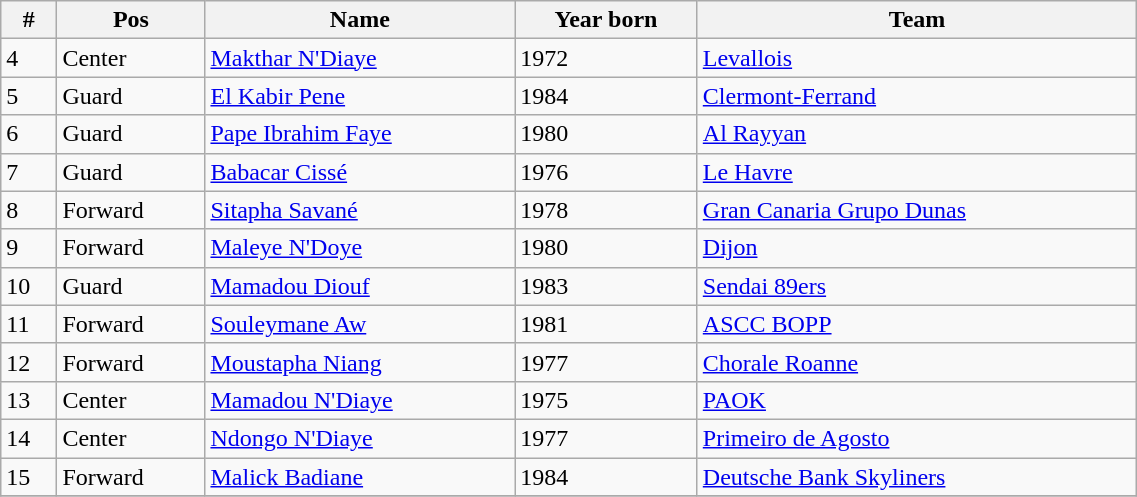<table class="wikitable" width=60%>
<tr>
<th>#</th>
<th>Pos</th>
<th>Name</th>
<th>Year born</th>
<th>Team</th>
</tr>
<tr>
<td>4</td>
<td>Center</td>
<td><a href='#'>Makthar N'Diaye</a></td>
<td>1972</td>
<td> <a href='#'>Levallois</a></td>
</tr>
<tr>
<td>5</td>
<td>Guard</td>
<td><a href='#'>El Kabir Pene</a></td>
<td>1984</td>
<td> <a href='#'>Clermont-Ferrand</a></td>
</tr>
<tr>
<td>6</td>
<td>Guard</td>
<td><a href='#'>Pape Ibrahim Faye</a></td>
<td>1980</td>
<td> <a href='#'>Al Rayyan</a></td>
</tr>
<tr>
<td>7</td>
<td>Guard</td>
<td><a href='#'>Babacar Cissé</a></td>
<td>1976</td>
<td> <a href='#'>Le Havre</a></td>
</tr>
<tr>
<td>8</td>
<td>Forward</td>
<td><a href='#'>Sitapha Savané</a></td>
<td>1978</td>
<td> <a href='#'>Gran Canaria Grupo Dunas</a></td>
</tr>
<tr>
<td>9</td>
<td>Forward</td>
<td><a href='#'>Maleye N'Doye</a></td>
<td>1980</td>
<td> <a href='#'>Dijon</a></td>
</tr>
<tr>
<td>10</td>
<td>Guard</td>
<td><a href='#'>Mamadou Diouf</a></td>
<td>1983</td>
<td> <a href='#'>Sendai 89ers</a></td>
</tr>
<tr>
<td>11</td>
<td>Forward</td>
<td><a href='#'>Souleymane Aw</a></td>
<td>1981</td>
<td> <a href='#'>ASCC BOPP</a></td>
</tr>
<tr>
<td>12</td>
<td>Forward</td>
<td><a href='#'>Moustapha Niang</a></td>
<td>1977</td>
<td> <a href='#'>Chorale Roanne</a></td>
</tr>
<tr>
<td>13</td>
<td>Center</td>
<td><a href='#'>Mamadou N'Diaye</a></td>
<td>1975</td>
<td> <a href='#'>PAOK</a></td>
</tr>
<tr>
<td>14</td>
<td>Center</td>
<td><a href='#'>Ndongo N'Diaye</a></td>
<td>1977</td>
<td> <a href='#'>Primeiro de Agosto</a></td>
</tr>
<tr>
<td>15</td>
<td>Forward</td>
<td><a href='#'>Malick Badiane</a></td>
<td>1984</td>
<td> <a href='#'>Deutsche Bank Skyliners</a></td>
</tr>
<tr>
</tr>
</table>
